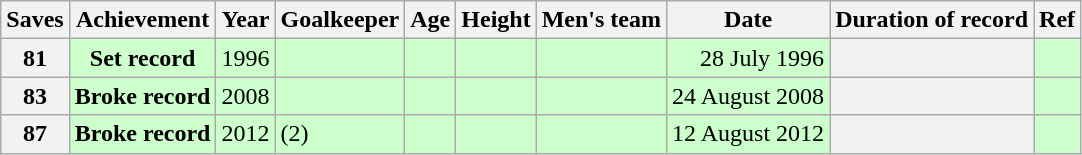<table class="wikitable sticky-header" style="text-align: center; font-size: 100%; margin-left: 1em;">
<tr>
<th scope="col">Saves</th>
<th scope="col">Achievement</th>
<th scope="col">Year</th>
<th scope="col">Goalkeeper</th>
<th scope="col">Age</th>
<th scope="col">Height</th>
<th scope="col">Men's team</th>
<th scope="col">Date</th>
<th scope="col">Duration of record</th>
<th scope="col">Ref</th>
</tr>
<tr style="background-color: #ccffcc;">
<td style="background-color: #f2f2f2;"><strong>81</strong></td>
<td><strong>Set record</strong></td>
<td>1996</td>
<td style="text-align: left;"></td>
<td></td>
<td></td>
<td style="text-align: left;"></td>
<td style="text-align: right;">28 July 1996</td>
<td style="background-color: #f2f2f2; text-align: left;"></td>
<td></td>
</tr>
<tr style="background-color: #ccffcc;">
<td style="background-color: #f2f2f2;"><strong>83</strong></td>
<td><strong>Broke record</strong></td>
<td>2008</td>
<td style="text-align: left;"></td>
<td></td>
<td></td>
<td style="text-align: left;"></td>
<td style="text-align: right;">24 August 2008</td>
<td style="background-color: #f2f2f2; text-align: left;"></td>
<td></td>
</tr>
<tr style="background-color: #ccffcc;">
<td style="background-color: #f2f2f2;"><strong>87</strong></td>
<td><strong>Broke record</strong></td>
<td>2012</td>
<td style="text-align: left;"> (2)</td>
<td></td>
<td></td>
<td style="text-align: left;"></td>
<td style="text-align: right;">12 August 2012</td>
<td style="background-color: #f2f2f2; text-align: left;"></td>
<td></td>
</tr>
</table>
